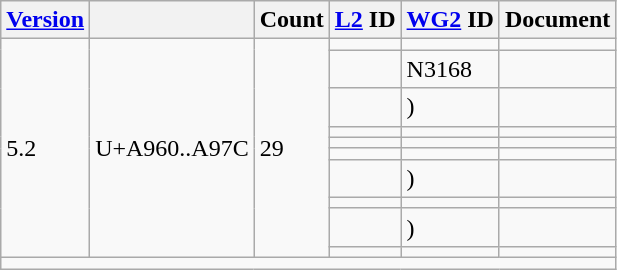<table class="wikitable collapsible sticky-header">
<tr>
<th><a href='#'>Version</a></th>
<th></th>
<th>Count</th>
<th><a href='#'>L2</a> ID</th>
<th><a href='#'>WG2</a> ID</th>
<th>Document</th>
</tr>
<tr>
<td rowspan="10">5.2</td>
<td rowspan="10">U+A960..A97C</td>
<td rowspan="10">29</td>
<td></td>
<td></td>
<td></td>
</tr>
<tr>
<td></td>
<td>N3168</td>
<td></td>
</tr>
<tr>
<td></td>
<td> )</td>
<td></td>
</tr>
<tr>
<td></td>
<td></td>
<td></td>
</tr>
<tr>
<td></td>
<td></td>
<td></td>
</tr>
<tr>
<td></td>
<td></td>
<td></td>
</tr>
<tr>
<td></td>
<td> )</td>
<td></td>
</tr>
<tr>
<td></td>
<td></td>
<td></td>
</tr>
<tr>
<td></td>
<td> )</td>
<td></td>
</tr>
<tr>
<td></td>
<td></td>
<td></td>
</tr>
<tr class="sortbottom">
<td colspan="6"></td>
</tr>
</table>
